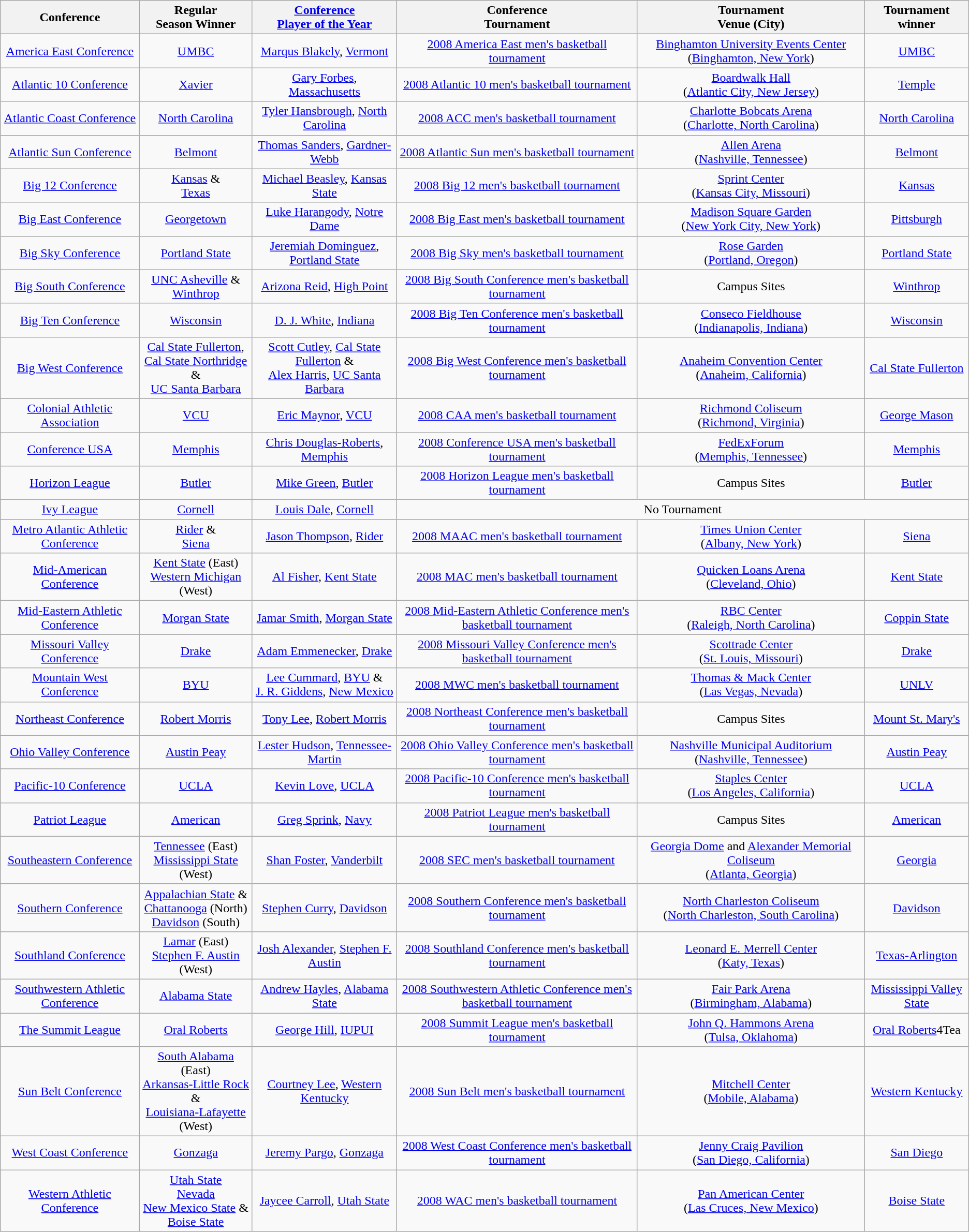<table class="wikitable" style="text-align:center;">
<tr>
<th>Conference</th>
<th>Regular <br> Season Winner</th>
<th><a href='#'>Conference <br> Player of the Year</a></th>
<th>Conference <br> Tournament</th>
<th>Tournament <br> Venue (City)</th>
<th>Tournament <br> winner</th>
</tr>
<tr>
<td><a href='#'>America East Conference</a></td>
<td><a href='#'>UMBC</a></td>
<td><a href='#'>Marqus Blakely</a>, <a href='#'>Vermont</a></td>
<td><a href='#'>2008 America East men's basketball tournament</a></td>
<td><a href='#'>Binghamton University Events Center</a> (<a href='#'>Binghamton, New York</a>)</td>
<td><a href='#'>UMBC</a></td>
</tr>
<tr>
<td><a href='#'>Atlantic 10 Conference</a></td>
<td><a href='#'>Xavier</a></td>
<td><a href='#'>Gary Forbes</a>, <a href='#'>Massachusetts</a></td>
<td><a href='#'>2008 Atlantic 10 men's basketball tournament</a></td>
<td><a href='#'>Boardwalk Hall</a> <br>(<a href='#'>Atlantic City, New Jersey</a>)</td>
<td><a href='#'>Temple</a></td>
</tr>
<tr>
<td><a href='#'>Atlantic Coast Conference</a></td>
<td><a href='#'>North Carolina</a></td>
<td><a href='#'>Tyler Hansbrough</a>, <a href='#'>North Carolina</a></td>
<td><a href='#'>2008 ACC men's basketball tournament</a></td>
<td><a href='#'>Charlotte Bobcats Arena</a><br>(<a href='#'>Charlotte, North Carolina</a>)</td>
<td><a href='#'>North Carolina</a></td>
</tr>
<tr>
<td><a href='#'>Atlantic Sun Conference</a></td>
<td><a href='#'>Belmont</a></td>
<td><a href='#'>Thomas Sanders</a>, <a href='#'>Gardner-Webb</a></td>
<td><a href='#'>2008 Atlantic Sun men's basketball tournament</a></td>
<td><a href='#'>Allen Arena</a><br>(<a href='#'>Nashville, Tennessee</a>)</td>
<td><a href='#'>Belmont</a></td>
</tr>
<tr>
<td><a href='#'>Big 12 Conference</a></td>
<td><a href='#'>Kansas</a> &<br><a href='#'>Texas</a></td>
<td><a href='#'>Michael Beasley</a>, <a href='#'>Kansas State</a></td>
<td><a href='#'>2008 Big 12 men's basketball tournament</a></td>
<td><a href='#'>Sprint Center</a><br>(<a href='#'>Kansas City, Missouri</a>)</td>
<td><a href='#'>Kansas</a></td>
</tr>
<tr>
<td><a href='#'>Big East Conference</a></td>
<td><a href='#'>Georgetown</a></td>
<td><a href='#'>Luke Harangody</a>, <a href='#'>Notre Dame</a></td>
<td><a href='#'>2008 Big East men's basketball tournament</a></td>
<td><a href='#'>Madison Square Garden</a><br>(<a href='#'>New York City, New York</a>)</td>
<td><a href='#'>Pittsburgh</a></td>
</tr>
<tr>
<td><a href='#'>Big Sky Conference</a></td>
<td><a href='#'>Portland State</a></td>
<td><a href='#'>Jeremiah Dominguez</a>, <a href='#'>Portland State</a></td>
<td><a href='#'>2008 Big Sky men's basketball tournament</a></td>
<td><a href='#'>Rose Garden</a><br>(<a href='#'>Portland, Oregon</a>)</td>
<td><a href='#'>Portland State</a></td>
</tr>
<tr>
<td><a href='#'>Big South Conference</a></td>
<td><a href='#'>UNC Asheville</a> &<br><a href='#'>Winthrop</a></td>
<td><a href='#'>Arizona Reid</a>, <a href='#'>High Point</a></td>
<td><a href='#'>2008 Big South Conference men's basketball tournament</a></td>
<td>Campus Sites</td>
<td><a href='#'>Winthrop</a></td>
</tr>
<tr>
<td><a href='#'>Big Ten Conference</a></td>
<td><a href='#'>Wisconsin</a></td>
<td><a href='#'>D. J. White</a>, <a href='#'>Indiana</a></td>
<td><a href='#'>2008 Big Ten Conference men's basketball tournament</a></td>
<td><a href='#'>Conseco Fieldhouse</a><br>(<a href='#'>Indianapolis, Indiana</a>)</td>
<td><a href='#'>Wisconsin</a></td>
</tr>
<tr>
<td><a href='#'>Big West Conference</a></td>
<td><a href='#'>Cal State Fullerton</a>,<br><a href='#'>Cal State Northridge</a> &<br><a href='#'>UC Santa Barbara</a></td>
<td><a href='#'>Scott Cutley</a>, <a href='#'>Cal State Fullerton</a> &<br><a href='#'>Alex Harris</a>, <a href='#'>UC Santa Barbara</a></td>
<td><a href='#'>2008 Big West Conference men's basketball tournament</a></td>
<td><a href='#'>Anaheim Convention Center</a><br>(<a href='#'>Anaheim, California</a>)</td>
<td><a href='#'>Cal State Fullerton</a></td>
</tr>
<tr>
<td><a href='#'>Colonial Athletic Association</a></td>
<td><a href='#'>VCU</a></td>
<td><a href='#'>Eric Maynor</a>, <a href='#'>VCU</a></td>
<td><a href='#'>2008 CAA men's basketball tournament</a></td>
<td><a href='#'>Richmond Coliseum</a><br>(<a href='#'>Richmond, Virginia</a>)</td>
<td><a href='#'>George Mason</a></td>
</tr>
<tr>
<td><a href='#'>Conference USA</a></td>
<td><a href='#'>Memphis</a></td>
<td><a href='#'>Chris Douglas-Roberts</a>, <a href='#'>Memphis</a></td>
<td><a href='#'>2008 Conference USA men's basketball tournament</a></td>
<td><a href='#'>FedExForum</a><br>(<a href='#'>Memphis, Tennessee</a>)</td>
<td><a href='#'>Memphis</a></td>
</tr>
<tr>
<td><a href='#'>Horizon League</a></td>
<td><a href='#'>Butler</a></td>
<td><a href='#'>Mike Green</a>, <a href='#'>Butler</a></td>
<td><a href='#'>2008 Horizon League men's basketball tournament</a></td>
<td>Campus Sites</td>
<td><a href='#'>Butler</a></td>
</tr>
<tr>
<td><a href='#'>Ivy League</a></td>
<td><a href='#'>Cornell</a></td>
<td><a href='#'>Louis Dale</a>, <a href='#'>Cornell</a></td>
<td colspan=3>No Tournament</td>
</tr>
<tr>
<td><a href='#'>Metro Atlantic Athletic Conference</a></td>
<td><a href='#'>Rider</a> &<br><a href='#'>Siena</a></td>
<td><a href='#'>Jason Thompson</a>, <a href='#'>Rider</a></td>
<td><a href='#'>2008 MAAC men's basketball tournament</a></td>
<td><a href='#'>Times Union Center</a><br>(<a href='#'>Albany, New York</a>)</td>
<td><a href='#'>Siena</a></td>
</tr>
<tr>
<td><a href='#'>Mid-American Conference</a></td>
<td><a href='#'>Kent State</a> (East)<br><a href='#'>Western Michigan</a> (West)</td>
<td><a href='#'>Al Fisher</a>, <a href='#'>Kent State</a></td>
<td><a href='#'>2008 MAC men's basketball tournament</a></td>
<td><a href='#'>Quicken Loans Arena</a><br>(<a href='#'>Cleveland, Ohio</a>)</td>
<td><a href='#'>Kent State</a></td>
</tr>
<tr>
<td><a href='#'>Mid-Eastern Athletic Conference</a></td>
<td><a href='#'>Morgan State</a></td>
<td><a href='#'>Jamar Smith</a>, <a href='#'>Morgan State</a></td>
<td><a href='#'>2008 Mid-Eastern Athletic Conference men's basketball tournament</a></td>
<td><a href='#'>RBC Center</a><br>(<a href='#'>Raleigh, North Carolina</a>)</td>
<td><a href='#'>Coppin State</a></td>
</tr>
<tr>
<td><a href='#'>Missouri Valley Conference</a></td>
<td><a href='#'>Drake</a></td>
<td><a href='#'>Adam Emmenecker</a>, <a href='#'>Drake</a></td>
<td><a href='#'>2008 Missouri Valley Conference men's basketball tournament</a></td>
<td><a href='#'>Scottrade Center</a><br>(<a href='#'>St. Louis, Missouri</a>)</td>
<td><a href='#'>Drake</a></td>
</tr>
<tr>
<td><a href='#'>Mountain West Conference</a></td>
<td><a href='#'>BYU</a></td>
<td><a href='#'>Lee Cummard</a>, <a href='#'>BYU</a> &<br><a href='#'>J. R. Giddens</a>, <a href='#'>New Mexico</a></td>
<td><a href='#'>2008 MWC men's basketball tournament</a></td>
<td><a href='#'>Thomas & Mack Center</a><br>(<a href='#'>Las Vegas, Nevada</a>)</td>
<td><a href='#'>UNLV</a></td>
</tr>
<tr>
<td><a href='#'>Northeast Conference</a></td>
<td><a href='#'>Robert Morris</a></td>
<td><a href='#'>Tony Lee</a>, <a href='#'>Robert Morris</a></td>
<td><a href='#'>2008 Northeast Conference men's basketball tournament</a></td>
<td>Campus Sites</td>
<td><a href='#'>Mount St. Mary's</a></td>
</tr>
<tr>
<td><a href='#'>Ohio Valley Conference</a></td>
<td><a href='#'>Austin Peay</a></td>
<td><a href='#'>Lester Hudson</a>, <a href='#'>Tennessee-Martin</a></td>
<td><a href='#'>2008 Ohio Valley Conference men's basketball tournament</a></td>
<td><a href='#'>Nashville Municipal Auditorium</a><br>(<a href='#'>Nashville, Tennessee</a>)</td>
<td><a href='#'>Austin Peay</a></td>
</tr>
<tr>
<td><a href='#'>Pacific-10 Conference</a></td>
<td><a href='#'>UCLA</a></td>
<td><a href='#'>Kevin Love</a>, <a href='#'>UCLA</a></td>
<td><a href='#'>2008 Pacific-10 Conference men's basketball tournament</a></td>
<td><a href='#'>Staples Center</a><br>(<a href='#'>Los Angeles, California</a>)</td>
<td><a href='#'>UCLA</a></td>
</tr>
<tr>
<td><a href='#'>Patriot League</a></td>
<td><a href='#'>American</a></td>
<td><a href='#'>Greg Sprink</a>, <a href='#'>Navy</a></td>
<td><a href='#'>2008 Patriot League men's basketball tournament</a></td>
<td>Campus Sites</td>
<td><a href='#'>American</a></td>
</tr>
<tr>
<td><a href='#'>Southeastern Conference</a></td>
<td><a href='#'>Tennessee</a> (East)<br><a href='#'>Mississippi State</a> (West)</td>
<td><a href='#'>Shan Foster</a>, <a href='#'>Vanderbilt</a></td>
<td><a href='#'>2008 SEC men's basketball tournament</a></td>
<td><a href='#'>Georgia Dome</a> and <a href='#'>Alexander Memorial Coliseum</a><br>(<a href='#'>Atlanta, Georgia</a>)</td>
<td><a href='#'>Georgia</a></td>
</tr>
<tr>
<td><a href='#'>Southern Conference</a></td>
<td><a href='#'>Appalachian State</a> &<br><a href='#'>Chattanooga</a> (North)<br><a href='#'>Davidson</a> (South)</td>
<td><a href='#'>Stephen Curry</a>, <a href='#'>Davidson</a></td>
<td><a href='#'>2008 Southern Conference men's basketball tournament</a></td>
<td><a href='#'>North Charleston Coliseum</a><br>(<a href='#'>North Charleston, South Carolina</a>)</td>
<td><a href='#'>Davidson</a></td>
</tr>
<tr>
<td><a href='#'>Southland Conference</a></td>
<td><a href='#'>Lamar</a> (East)<br><a href='#'>Stephen F. Austin</a> (West)</td>
<td><a href='#'>Josh Alexander</a>, <a href='#'>Stephen F. Austin</a></td>
<td><a href='#'>2008 Southland Conference men's basketball tournament</a></td>
<td><a href='#'>Leonard E. Merrell Center</a><br>(<a href='#'>Katy, Texas</a>)</td>
<td><a href='#'>Texas-Arlington</a></td>
</tr>
<tr>
<td><a href='#'>Southwestern Athletic Conference</a></td>
<td><a href='#'>Alabama State</a></td>
<td><a href='#'>Andrew Hayles</a>, <a href='#'>Alabama State</a></td>
<td><a href='#'>2008 Southwestern Athletic Conference men's basketball tournament</a></td>
<td><a href='#'>Fair Park Arena</a><br>(<a href='#'>Birmingham, Alabama</a>)</td>
<td><a href='#'>Mississippi Valley State</a></td>
</tr>
<tr>
<td><a href='#'>The Summit League</a></td>
<td><a href='#'>Oral Roberts</a></td>
<td><a href='#'>George Hill</a>, <a href='#'>IUPUI</a></td>
<td><a href='#'>2008 Summit League men's basketball tournament</a></td>
<td><a href='#'>John Q. Hammons Arena</a><br>(<a href='#'>Tulsa, Oklahoma</a>)</td>
<td><a href='#'>Oral Roberts</a>4Tea</td>
</tr>
<tr>
<td><a href='#'>Sun Belt Conference</a></td>
<td><a href='#'>South Alabama</a> (East)<br><a href='#'>Arkansas-Little Rock</a> &<br><a href='#'>Louisiana-Lafayette</a> (West)</td>
<td><a href='#'>Courtney Lee</a>, <a href='#'>Western Kentucky</a></td>
<td><a href='#'>2008 Sun Belt men's basketball tournament</a></td>
<td><a href='#'>Mitchell Center</a><br>(<a href='#'>Mobile, Alabama</a>)</td>
<td><a href='#'>Western Kentucky</a></td>
</tr>
<tr>
<td><a href='#'>West Coast Conference</a></td>
<td><a href='#'>Gonzaga</a></td>
<td><a href='#'>Jeremy Pargo</a>, <a href='#'>Gonzaga</a></td>
<td><a href='#'>2008 West Coast Conference men's basketball tournament</a></td>
<td><a href='#'>Jenny Craig Pavilion</a><br>(<a href='#'>San Diego, California</a>)</td>
<td><a href='#'>San Diego</a></td>
</tr>
<tr>
<td><a href='#'>Western Athletic Conference</a></td>
<td><a href='#'>Utah State</a><br><a href='#'>Nevada</a><br><a href='#'>New Mexico State</a> &<br><a href='#'>Boise State</a></td>
<td><a href='#'>Jaycee Carroll</a>, <a href='#'>Utah State</a></td>
<td><a href='#'>2008 WAC men's basketball tournament</a></td>
<td><a href='#'>Pan American Center</a><br>(<a href='#'>Las Cruces, New Mexico</a>)</td>
<td><a href='#'>Boise State</a></td>
</tr>
</table>
